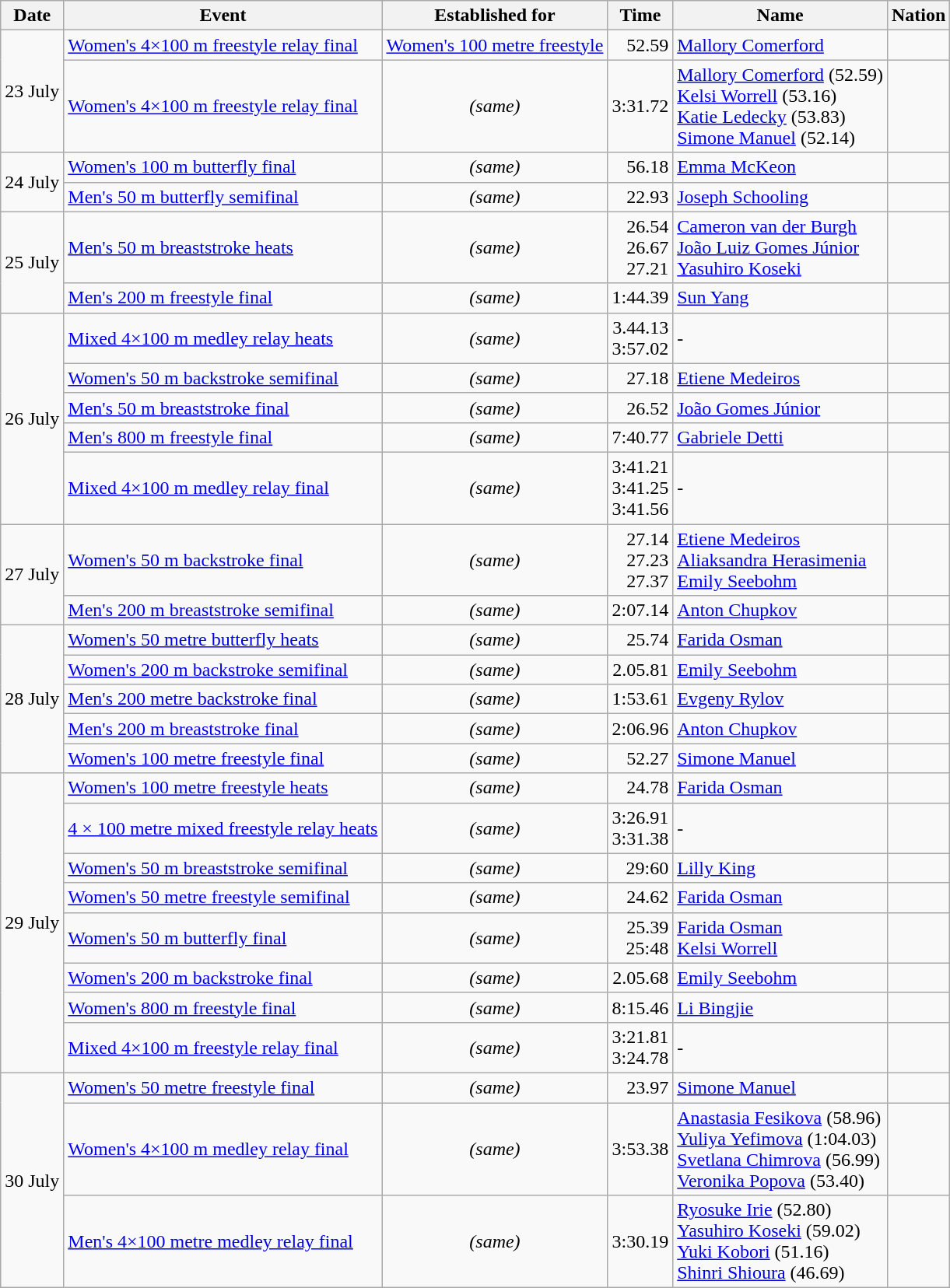<table class="wikitable">
<tr>
<th>Date</th>
<th>Event</th>
<th>Established for</th>
<th>Time</th>
<th>Name</th>
<th>Nation</th>
</tr>
<tr>
<td rowspan=2>23 July</td>
<td><a href='#'>Women's 4×100 m freestyle relay final</a></td>
<td style="text-align:center;"><a href='#'>Women's 100 metre freestyle</a></td>
<td align="right">52.59</td>
<td><a href='#'>Mallory Comerford</a></td>
<td></td>
</tr>
<tr>
<td><a href='#'>Women's 4×100 m freestyle relay final</a></td>
<td style="text-align:center;"><em>(same)</em></td>
<td align="right">3:31.72</td>
<td><a href='#'>Mallory Comerford</a> (52.59)<br><a href='#'>Kelsi Worrell</a> (53.16)<br><a href='#'>Katie Ledecky</a> (53.83)<br><a href='#'>Simone Manuel</a> (52.14)</td>
<td></td>
</tr>
<tr>
<td rowspan=2>24 July</td>
<td><a href='#'>Women's 100 m butterfly final</a></td>
<td style="text-align:center;"><em>(same)</em></td>
<td align="right">56.18</td>
<td><a href='#'>Emma McKeon</a></td>
<td></td>
</tr>
<tr>
<td><a href='#'>Men's 50 m butterfly semifinal</a></td>
<td style="text-align:center;"><em>(same)</em></td>
<td align="right">22.93</td>
<td><a href='#'>Joseph Schooling</a></td>
<td></td>
</tr>
<tr>
<td rowspan=2>25 July</td>
<td><a href='#'>Men's 50 m breaststroke heats</a></td>
<td style="text-align:center;"><em>(same)</em></td>
<td align="right">26.54 <br>26.67 <br>27.21</td>
<td><a href='#'>Cameron van der Burgh</a><br> <a href='#'>João Luiz Gomes Júnior</a> <br><a href='#'>Yasuhiro Koseki</a></td>
<td> <br> <br> </td>
</tr>
<tr>
<td><a href='#'>Men's 200 m freestyle final</a></td>
<td style="text-align:center;"><em>(same)</em></td>
<td align="right">1:44.39</td>
<td><a href='#'>Sun Yang</a></td>
<td></td>
</tr>
<tr>
<td rowspan=5>26 July</td>
<td><a href='#'>Mixed 4×100 m medley relay heats</a></td>
<td style="text-align:center;"><em>(same)</em></td>
<td align="right">3.44.13<br>3:57.02</td>
<td>-</td>
<td><br></td>
</tr>
<tr>
<td><a href='#'>Women's 50 m backstroke semifinal</a></td>
<td style="text-align:center;"><em>(same)</em></td>
<td align="right">27.18</td>
<td><a href='#'>Etiene Medeiros</a></td>
<td></td>
</tr>
<tr>
<td><a href='#'>Men's 50 m breaststroke final</a></td>
<td style="text-align:center;"><em>(same)</em></td>
<td align="right">26.52</td>
<td><a href='#'>João Gomes Júnior</a></td>
<td></td>
</tr>
<tr>
<td><a href='#'>Men's 800 m freestyle final</a></td>
<td style="text-align:center;"><em>(same)</em></td>
<td align="right">7:40.77</td>
<td><a href='#'>Gabriele Detti</a></td>
<td></td>
</tr>
<tr>
<td><a href='#'>Mixed 4×100 m medley relay final</a></td>
<td style="text-align:center;"><em>(same)</em></td>
<td align="right">3:41.21<br>3:41.25<br>3:41.56</td>
<td>-</td>
<td><br><br></td>
</tr>
<tr>
<td rowspan=2>27 July</td>
<td><a href='#'>Women's 50 m backstroke final</a></td>
<td style="text-align:center;"><em>(same)</em></td>
<td align="right">27.14<br>27.23<br>27.37</td>
<td><a href='#'>Etiene Medeiros</a><br><a href='#'>Aliaksandra Herasimenia</a><br><a href='#'>Emily Seebohm</a></td>
<td><br><br></td>
</tr>
<tr>
<td><a href='#'>Men's 200 m breaststroke semifinal</a></td>
<td style="text-align:center;"><em>(same)</em></td>
<td align="right">2:07.14</td>
<td><a href='#'>Anton Chupkov</a></td>
<td><br></td>
</tr>
<tr>
<td rowspan=5>28 July</td>
<td><a href='#'>Women's 50 metre butterfly heats</a></td>
<td style="text-align:center;"><em>(same)</em></td>
<td align="right">25.74</td>
<td><a href='#'>Farida Osman</a></td>
<td></td>
</tr>
<tr>
<td><a href='#'>Women's 200 m backstroke semifinal</a></td>
<td style="text-align:center;"><em>(same)</em></td>
<td align="right">2.05.81</td>
<td><a href='#'>Emily Seebohm</a></td>
<td></td>
</tr>
<tr>
<td><a href='#'>Men's 200 metre backstroke final</a></td>
<td style="text-align:center;"><em>(same)</em></td>
<td align="right">1:53.61</td>
<td><a href='#'>Evgeny Rylov</a></td>
<td></td>
</tr>
<tr>
<td><a href='#'>Men's 200 m breaststroke final</a></td>
<td style="text-align:center;"><em>(same)</em></td>
<td align="right">2:06.96</td>
<td><a href='#'>Anton Chupkov</a></td>
<td></td>
</tr>
<tr>
<td><a href='#'>Women's 100 metre freestyle final</a></td>
<td style="text-align:center;"><em>(same)</em></td>
<td align="right">52.27</td>
<td><a href='#'>Simone Manuel</a></td>
<td></td>
</tr>
<tr>
<td rowspan=8>29 July</td>
<td><a href='#'>Women's 100 metre freestyle heats</a></td>
<td style="text-align:center;"><em>(same)</em></td>
<td align="right">24.78</td>
<td><a href='#'>Farida Osman</a></td>
<td></td>
</tr>
<tr>
<td><a href='#'>4 × 100 metre mixed freestyle relay heats</a></td>
<td style="text-align:center;"><em>(same)</em></td>
<td align="right">3:26.91<br>3:31.38</td>
<td>-</td>
<td><br></td>
</tr>
<tr>
<td><a href='#'>Women's 50 m breaststroke semifinal</a></td>
<td style="text-align:center;"><em>(same)</em></td>
<td align="right">29:60</td>
<td><a href='#'>Lilly King</a></td>
<td></td>
</tr>
<tr>
<td><a href='#'>Women's 50 metre freestyle semifinal</a></td>
<td style="text-align:center;"><em>(same)</em></td>
<td align="right">24.62</td>
<td><a href='#'>Farida Osman</a></td>
<td></td>
</tr>
<tr>
<td><a href='#'>Women's 50 m butterfly final</a></td>
<td style="text-align:center;"><em>(same)</em></td>
<td align="right">25.39<br>25:48</td>
<td><a href='#'>Farida Osman</a> <br><a href='#'>Kelsi Worrell</a></td>
<td><br></td>
</tr>
<tr>
<td><a href='#'>Women's 200 m backstroke final</a></td>
<td style="text-align:center;"><em>(same)</em></td>
<td align="right">2.05.68</td>
<td><a href='#'>Emily Seebohm</a></td>
<td></td>
</tr>
<tr>
<td><a href='#'>Women's 800 m freestyle final</a></td>
<td style="text-align:center;"><em>(same)</em></td>
<td align="right">8:15.46</td>
<td><a href='#'>Li Bingjie</a></td>
<td></td>
</tr>
<tr>
<td><a href='#'>Mixed 4×100 m freestyle relay final</a></td>
<td style="text-align:center;"><em>(same)</em></td>
<td align="right">3:21.81 <br>3:24.78</td>
<td>-</td>
<td><br></td>
</tr>
<tr>
<td rowspan=3>30 July</td>
<td><a href='#'>Women's 50 metre freestyle final</a></td>
<td style="text-align:center;"><em>(same)</em></td>
<td align="right">23.97</td>
<td><a href='#'>Simone Manuel</a></td>
<td></td>
</tr>
<tr>
<td><a href='#'>Women's 4×100 m medley relay final</a></td>
<td style="text-align:center;"><em>(same)</em></td>
<td align="right">3:53.38</td>
<td><a href='#'>Anastasia Fesikova</a> (58.96)<br><a href='#'>Yuliya Yefimova</a> (1:04.03)<br><a href='#'>Svetlana Chimrova</a> (56.99)<br><a href='#'>Veronika Popova</a> (53.40)</td>
<td></td>
</tr>
<tr>
<td><a href='#'>Men's 4×100 metre medley relay final</a></td>
<td style="text-align:center;"><em>(same)</em></td>
<td align="right">3:30.19</td>
<td><a href='#'>Ryosuke Irie</a> (52.80)<br><a href='#'>Yasuhiro Koseki</a> (59.02)<br><a href='#'>Yuki Kobori</a> (51.16)<br><a href='#'>Shinri Shioura</a> (46.69)</td>
<td></td>
</tr>
</table>
